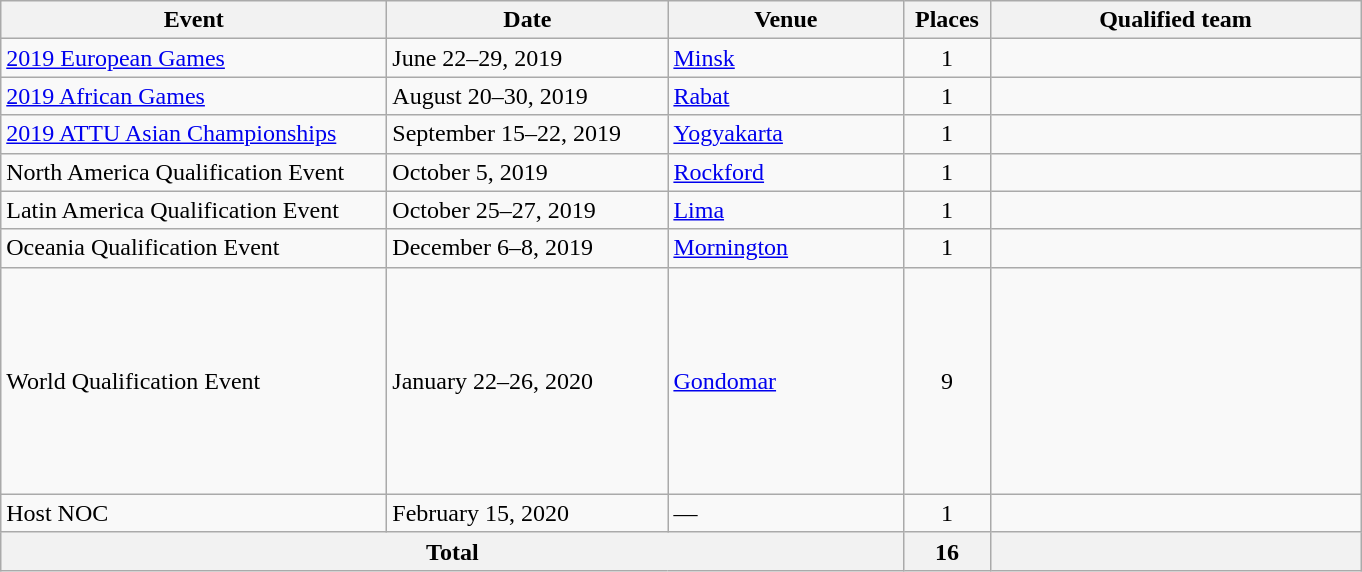<table class="wikitable" style="text-align:left; font-size:100%">
<tr>
<th width=250>Event</th>
<th width=180>Date</th>
<th width=150>Venue</th>
<th width=50>Places</th>
<th width=240>Qualified team</th>
</tr>
<tr>
<td><a href='#'>2019 European Games</a></td>
<td>June 22–29, 2019</td>
<td> <a href='#'>Minsk</a></td>
<td align=center>1</td>
<td></td>
</tr>
<tr>
<td><a href='#'>2019 African Games</a></td>
<td>August 20–30, 2019</td>
<td> <a href='#'>Rabat</a></td>
<td align=center>1</td>
<td></td>
</tr>
<tr>
<td><a href='#'>2019 ATTU Asian Championships</a></td>
<td>September 15–22, 2019</td>
<td> <a href='#'>Yogyakarta</a></td>
<td align=center>1</td>
<td></td>
</tr>
<tr>
<td>North America Qualification Event</td>
<td>October 5, 2019</td>
<td> <a href='#'>Rockford</a></td>
<td align=center>1</td>
<td></td>
</tr>
<tr>
<td>Latin America Qualification Event</td>
<td>October 25–27, 2019</td>
<td> <a href='#'>Lima</a></td>
<td align=center>1</td>
<td></td>
</tr>
<tr>
<td>Oceania Qualification Event</td>
<td>December 6–8, 2019</td>
<td> <a href='#'>Mornington</a></td>
<td align=center>1</td>
<td></td>
</tr>
<tr>
<td>World Qualification Event</td>
<td>January 22–26, 2020</td>
<td> <a href='#'>Gondomar</a></td>
<td align=center>9</td>
<td><br><br><br><br><br><br><br><br></td>
</tr>
<tr>
<td>Host NOC</td>
<td>February 15, 2020</td>
<td>—</td>
<td align=center>1</td>
<td></td>
</tr>
<tr>
<th colspan=3>Total</th>
<th>16</th>
<th></th>
</tr>
</table>
